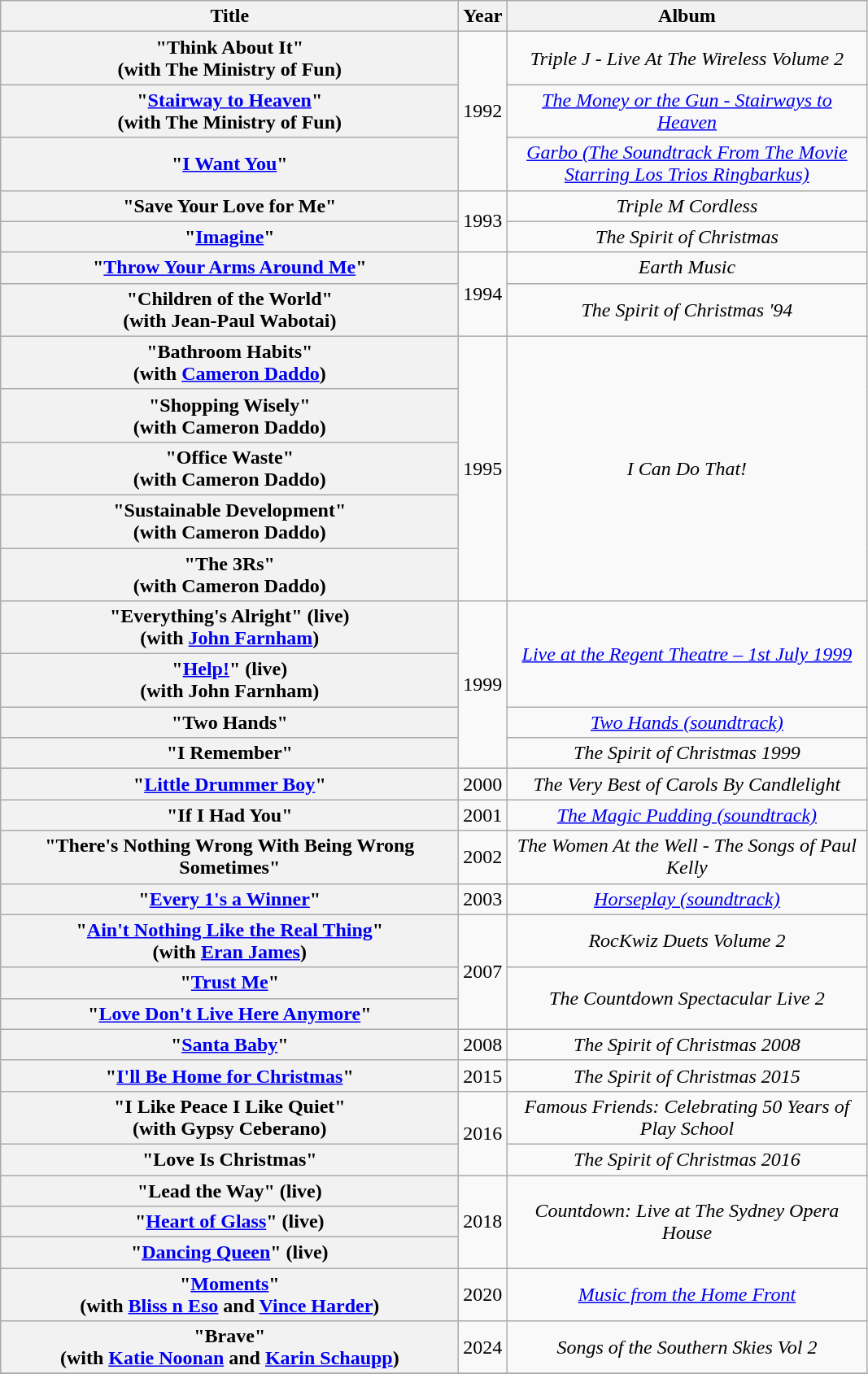<table class="wikitable plainrowheaders" style="text-align:center;" border="1">
<tr>
<th scope="col" style="width:23em;">Title</th>
<th scope="col" style="width:1em;">Year</th>
<th scope="col" style="width:18em;">Album</th>
</tr>
<tr>
<th scope="row">"Think About It" <br> (with The Ministry of Fun)</th>
<td rowspan="3">1992</td>
<td><em>Triple J - Live At The Wireless Volume 2</em></td>
</tr>
<tr>
<th scope="row">"<a href='#'>Stairway to Heaven</a>" <br> (with The Ministry of Fun)</th>
<td><em><a href='#'>The Money or the Gun - Stairways to Heaven</a></em></td>
</tr>
<tr>
<th scope="row">"<a href='#'>I Want You</a>"</th>
<td><em><a href='#'>Garbo (The Soundtrack From The Movie Starring Los Trios Ringbarkus)</a></em></td>
</tr>
<tr>
<th scope="row">"Save Your Love for Me"</th>
<td rowspan="2">1993</td>
<td><em>Triple M Cordless</em></td>
</tr>
<tr>
<th scope="row">"<a href='#'>Imagine</a>"</th>
<td><em>The Spirit of Christmas</em></td>
</tr>
<tr>
<th scope="row">"<a href='#'>Throw Your Arms Around Me</a>"</th>
<td rowspan="2">1994</td>
<td><em>Earth Music</em></td>
</tr>
<tr>
<th scope="row">"Children of the World" <br> (with Jean-Paul Wabotai)</th>
<td><em>The Spirit of Christmas '94</em></td>
</tr>
<tr>
<th scope="row">"Bathroom Habits" <br>(with <a href='#'>Cameron Daddo</a>)</th>
<td rowspan="5">1995</td>
<td rowspan="5"><em>I Can Do That!</em></td>
</tr>
<tr>
<th scope="row">"Shopping Wisely" <br>(with Cameron Daddo)</th>
</tr>
<tr>
<th scope="row">"Office Waste" <br>(with Cameron Daddo)</th>
</tr>
<tr>
<th scope="row">"Sustainable Development" <br>(with Cameron Daddo)</th>
</tr>
<tr>
<th scope="row">"The 3Rs" <br>(with Cameron Daddo)</th>
</tr>
<tr>
<th scope="row">"Everything's Alright" (live) <br>(with <a href='#'>John Farnham</a>)</th>
<td rowspan="4">1999</td>
<td rowspan="2"><em><a href='#'>Live at the Regent Theatre – 1st July 1999</a></em></td>
</tr>
<tr>
<th scope="row">"<a href='#'>Help!</a>" (live) <br>(with John Farnham)</th>
</tr>
<tr>
<th scope="row">"Two Hands"</th>
<td><em><a href='#'>Two Hands (soundtrack)</a></em></td>
</tr>
<tr>
<th scope="row">"I Remember"</th>
<td><em>The Spirit of Christmas 1999</em></td>
</tr>
<tr>
<th scope="row">"<a href='#'>Little Drummer Boy</a>"</th>
<td>2000</td>
<td><em>The Very Best of Carols By Candlelight</em></td>
</tr>
<tr>
<th scope="row">"If I Had You"</th>
<td>2001</td>
<td><em><a href='#'>The Magic Pudding (soundtrack)</a></em></td>
</tr>
<tr>
<th scope="row">"There's Nothing Wrong With Being Wrong Sometimes"</th>
<td>2002</td>
<td><em>The Women At the Well - The Songs of Paul Kelly</em></td>
</tr>
<tr>
<th scope="row">"<a href='#'>Every 1's a Winner</a>"</th>
<td>2003</td>
<td><em><a href='#'>Horseplay (soundtrack)</a></em></td>
</tr>
<tr>
<th scope="row">"<a href='#'>Ain't Nothing Like the Real Thing</a>" <br> (with <a href='#'>Eran James</a>)</th>
<td rowspan="3">2007</td>
<td><em>RocKwiz Duets Volume 2</em></td>
</tr>
<tr>
<th scope="row">"<a href='#'>Trust Me</a>"</th>
<td rowspan="2"><em>The Countdown Spectacular Live 2</em></td>
</tr>
<tr>
<th scope="row">"<a href='#'>Love Don't Live Here Anymore</a>"</th>
</tr>
<tr>
<th scope="row">"<a href='#'>Santa Baby</a>"</th>
<td>2008</td>
<td><em>The Spirit of Christmas 2008</em></td>
</tr>
<tr>
<th scope="row">"<a href='#'>I'll Be Home for Christmas</a>"</th>
<td>2015</td>
<td><em>The Spirit of Christmas 2015</em></td>
</tr>
<tr>
<th scope="row">"I Like Peace I Like Quiet" <br>(with Gypsy Ceberano)</th>
<td rowspan="2">2016</td>
<td><em>Famous Friends: Celebrating 50 Years of Play School</em></td>
</tr>
<tr>
<th scope="row">"Love Is Christmas"</th>
<td><em>The Spirit of Christmas 2016</em></td>
</tr>
<tr>
<th scope="row">"Lead the Way" (live)</th>
<td rowspan="3">2018</td>
<td rowspan="3"><em>Countdown: Live at The Sydney Opera House</em></td>
</tr>
<tr>
<th scope="row">"<a href='#'>Heart of Glass</a>" (live)</th>
</tr>
<tr>
<th scope="row">"<a href='#'>Dancing Queen</a>" (live)</th>
</tr>
<tr>
<th scope="row">"<a href='#'>Moments</a>" <br>(with <a href='#'>Bliss n Eso</a> and <a href='#'>Vince Harder</a>)</th>
<td>2020</td>
<td><em><a href='#'>Music from the Home Front</a></em></td>
</tr>
<tr>
<th scope="row">"Brave" <br>(with <a href='#'>Katie Noonan</a> and <a href='#'>Karin Schaupp</a>)</th>
<td>2024</td>
<td><em>Songs of the Southern Skies Vol 2</em></td>
</tr>
<tr>
</tr>
</table>
